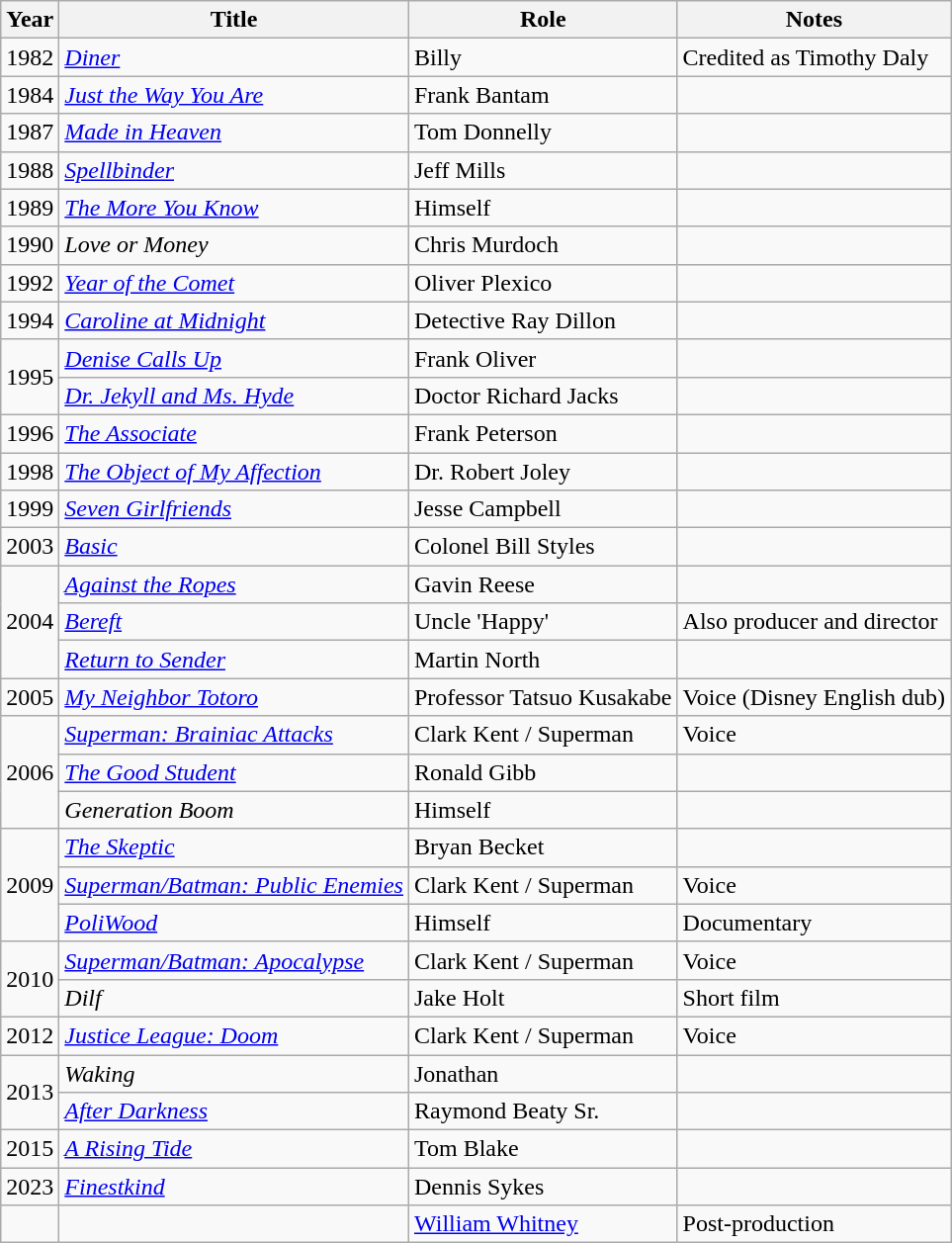<table class="wikitable sortable">
<tr>
<th>Year</th>
<th>Title</th>
<th>Role</th>
<th class="unsortable">Notes</th>
</tr>
<tr>
<td>1982</td>
<td><em><a href='#'>Diner</a></em></td>
<td>Billy</td>
<td>Credited as Timothy Daly</td>
</tr>
<tr>
<td>1984</td>
<td><em><a href='#'>Just the Way You Are</a></em></td>
<td>Frank Bantam</td>
<td></td>
</tr>
<tr>
<td>1987</td>
<td><em><a href='#'>Made in Heaven</a></em></td>
<td>Tom Donnelly</td>
<td></td>
</tr>
<tr>
<td>1988</td>
<td><em><a href='#'>Spellbinder</a></em></td>
<td>Jeff Mills</td>
<td></td>
</tr>
<tr>
<td>1989</td>
<td><em><a href='#'>The More You Know</a></em></td>
<td>Himself</td>
<td></td>
</tr>
<tr>
<td>1990</td>
<td><em>Love or Money</em></td>
<td>Chris Murdoch</td>
<td></td>
</tr>
<tr>
<td>1992</td>
<td><em><a href='#'>Year of the Comet</a></em></td>
<td>Oliver Plexico</td>
<td></td>
</tr>
<tr>
<td>1994</td>
<td><em><a href='#'>Caroline at Midnight</a></em></td>
<td>Detective Ray Dillon</td>
<td></td>
</tr>
<tr>
<td rowspan="2">1995</td>
<td><em><a href='#'>Denise Calls Up</a></em></td>
<td>Frank Oliver</td>
<td></td>
</tr>
<tr>
<td><em><a href='#'>Dr. Jekyll and Ms. Hyde</a></em></td>
<td>Doctor Richard Jacks</td>
<td></td>
</tr>
<tr>
<td>1996</td>
<td><em><a href='#'>The Associate</a></em></td>
<td>Frank Peterson</td>
<td></td>
</tr>
<tr>
<td>1998</td>
<td><em><a href='#'>The Object of My Affection</a></em></td>
<td>Dr. Robert Joley</td>
<td></td>
</tr>
<tr>
<td>1999</td>
<td><em><a href='#'>Seven Girlfriends</a></em></td>
<td>Jesse Campbell</td>
<td></td>
</tr>
<tr>
<td>2003</td>
<td><em><a href='#'>Basic</a></em></td>
<td>Colonel Bill Styles</td>
<td></td>
</tr>
<tr>
<td rowspan="3">2004</td>
<td><em><a href='#'>Against the Ropes</a></em></td>
<td>Gavin Reese</td>
<td></td>
</tr>
<tr>
<td><em><a href='#'>Bereft</a></em></td>
<td>Uncle 'Happy'</td>
<td>Also producer and director</td>
</tr>
<tr>
<td><em><a href='#'>Return to Sender</a></em></td>
<td>Martin North</td>
<td></td>
</tr>
<tr>
<td>2005</td>
<td><em><a href='#'>My Neighbor Totoro</a></em></td>
<td>Professor Tatsuo Kusakabe</td>
<td>Voice (Disney English dub)</td>
</tr>
<tr>
<td rowspan="3">2006</td>
<td><em><a href='#'>Superman: Brainiac Attacks</a></em></td>
<td Superman>Clark Kent / Superman</td>
<td>Voice</td>
</tr>
<tr>
<td><em><a href='#'>The Good Student</a></em></td>
<td>Ronald Gibb</td>
<td></td>
</tr>
<tr>
<td><em>Generation Boom</em></td>
<td>Himself</td>
<td></td>
</tr>
<tr>
<td rowspan="3">2009</td>
<td><em><a href='#'>The Skeptic</a></em></td>
<td>Bryan Becket</td>
<td></td>
</tr>
<tr>
<td><em><a href='#'>Superman/Batman: Public Enemies</a></em></td>
<td>Clark Kent / Superman</td>
<td>Voice</td>
</tr>
<tr>
<td><em><a href='#'>PoliWood</a></em></td>
<td>Himself</td>
<td>Documentary</td>
</tr>
<tr>
<td rowspan="2">2010</td>
<td><em><a href='#'>Superman/Batman: Apocalypse</a></em></td>
<td>Clark Kent / Superman</td>
<td>Voice</td>
</tr>
<tr>
<td><em>Dilf</em></td>
<td>Jake Holt</td>
<td>Short film</td>
</tr>
<tr>
<td>2012</td>
<td><em><a href='#'>Justice League: Doom</a></em></td>
<td>Clark Kent / Superman</td>
<td>Voice</td>
</tr>
<tr>
<td rowspan="2">2013</td>
<td><em>Waking</em></td>
<td>Jonathan</td>
<td></td>
</tr>
<tr>
<td><em><a href='#'>After Darkness</a></em></td>
<td>Raymond Beaty Sr.</td>
<td></td>
</tr>
<tr>
<td>2015</td>
<td><em><a href='#'>A Rising Tide</a></em></td>
<td>Tom Blake</td>
<td></td>
</tr>
<tr>
<td>2023</td>
<td><em><a href='#'>Finestkind</a></em></td>
<td>Dennis Sykes</td>
<td></td>
</tr>
<tr>
<td></td>
<td></td>
<td><a href='#'>William Whitney</a></td>
<td>Post-production</td>
</tr>
</table>
